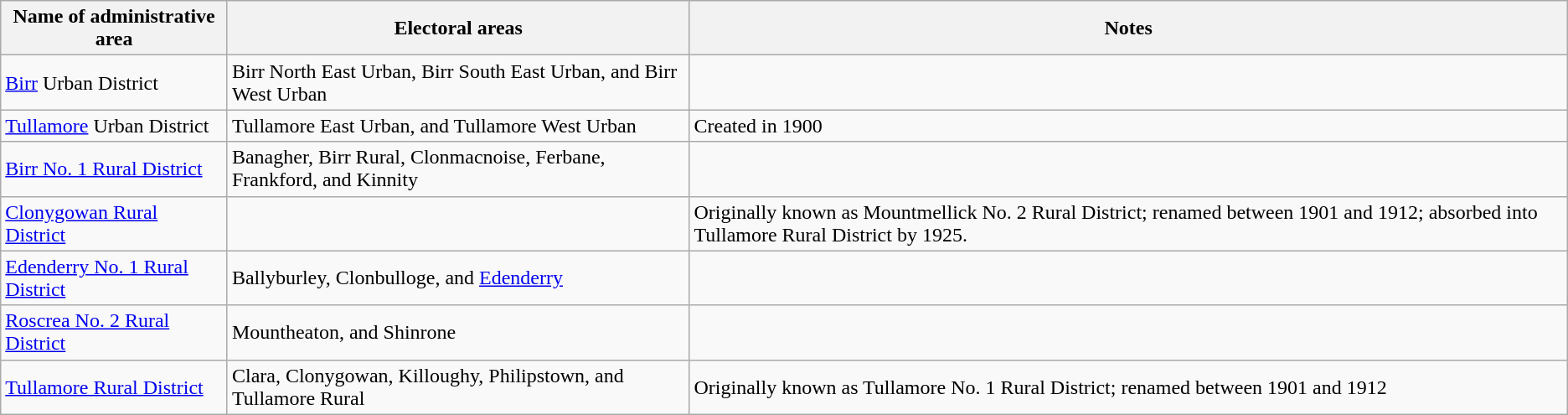<table class="wikitable">
<tr>
<th>Name of administrative area</th>
<th>Electoral areas</th>
<th>Notes</th>
</tr>
<tr>
<td><a href='#'>Birr</a> Urban District</td>
<td>Birr North East Urban, Birr South East Urban, and Birr West Urban</td>
<td></td>
</tr>
<tr>
<td><a href='#'>Tullamore</a> Urban District</td>
<td>Tullamore East Urban, and Tullamore West Urban</td>
<td>Created in 1900</td>
</tr>
<tr>
<td><a href='#'>Birr No. 1 Rural District</a></td>
<td>Banagher, Birr Rural, Clonmacnoise, Ferbane, Frankford, and Kinnity</td>
<td></td>
</tr>
<tr>
<td><a href='#'>Clonygowan Rural District</a></td>
<td></td>
<td>Originally known as Mountmellick No. 2 Rural District; renamed between 1901 and 1912; absorbed into Tullamore Rural District by 1925.</td>
</tr>
<tr>
<td><a href='#'>Edenderry No. 1 Rural District</a></td>
<td>Ballyburley, Clonbulloge, and <a href='#'>Edenderry</a></td>
<td></td>
</tr>
<tr>
<td><a href='#'>Roscrea No. 2 Rural District</a></td>
<td>Mountheaton, and Shinrone</td>
<td></td>
</tr>
<tr>
<td><a href='#'>Tullamore Rural District</a></td>
<td>Clara, Clonygowan, Killoughy, Philipstown, and Tullamore Rural</td>
<td>Originally known as Tullamore No. 1 Rural District; renamed between 1901 and 1912</td>
</tr>
</table>
